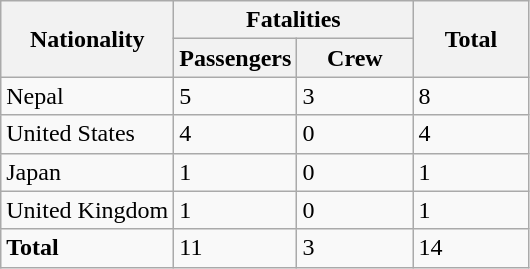<table class="wikitable">
<tr>
<th rowspan=2>Nationality</th>
<th colspan=2>Fatalities</th>
<th rowspan="2" style="width:70px;">Total</th>
</tr>
<tr>
<th style="width:70px;">Passengers</th>
<th style="width:70px;">Crew</th>
</tr>
<tr>
<td>Nepal</td>
<td>5</td>
<td>3</td>
<td>8</td>
</tr>
<tr>
<td>United States</td>
<td>4</td>
<td>0</td>
<td>4</td>
</tr>
<tr>
<td>Japan</td>
<td>1</td>
<td>0</td>
<td>1</td>
</tr>
<tr>
<td>United Kingdom</td>
<td>1</td>
<td>0</td>
<td>1</td>
</tr>
<tr>
<td><strong>Total</strong></td>
<td>11</td>
<td>3</td>
<td>14</td>
</tr>
</table>
